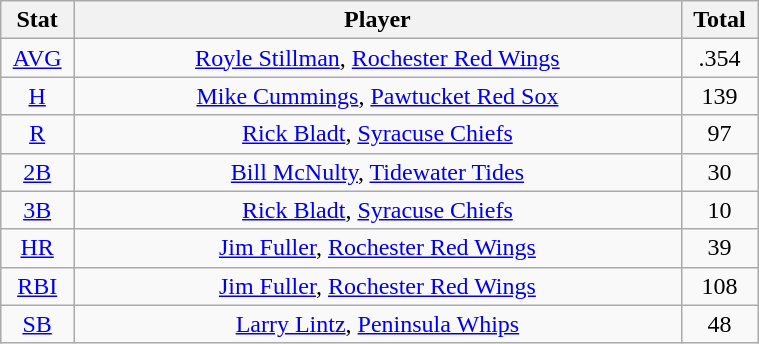<table class="wikitable" width="40%" style="text-align:center;">
<tr>
<th width="5%">Stat</th>
<th width="60%">Player</th>
<th width="5%">Total</th>
</tr>
<tr>
<td><a href='#'>AVG</a></td>
<td><a href='#'>Royle Stillman</a>, <a href='#'>Rochester Red Wings</a></td>
<td>.354</td>
</tr>
<tr>
<td><a href='#'>H</a></td>
<td><a href='#'>Mike Cummings</a>, <a href='#'>Pawtucket Red Sox</a></td>
<td>139</td>
</tr>
<tr>
<td><a href='#'>R</a></td>
<td><a href='#'>Rick Bladt</a>, <a href='#'>Syracuse Chiefs</a></td>
<td>97</td>
</tr>
<tr>
<td><a href='#'>2B</a></td>
<td><a href='#'>Bill McNulty</a>, <a href='#'>Tidewater Tides</a></td>
<td>30</td>
</tr>
<tr>
<td><a href='#'>3B</a></td>
<td><a href='#'>Rick Bladt</a>, <a href='#'>Syracuse Chiefs</a></td>
<td>10</td>
</tr>
<tr>
<td><a href='#'>HR</a></td>
<td><a href='#'>Jim Fuller</a>, <a href='#'>Rochester Red Wings</a></td>
<td>39</td>
</tr>
<tr>
<td><a href='#'>RBI</a></td>
<td><a href='#'>Jim Fuller</a>, <a href='#'>Rochester Red Wings</a></td>
<td>108</td>
</tr>
<tr>
<td><a href='#'>SB</a></td>
<td><a href='#'>Larry Lintz</a>, <a href='#'>Peninsula Whips</a></td>
<td>48</td>
</tr>
</table>
